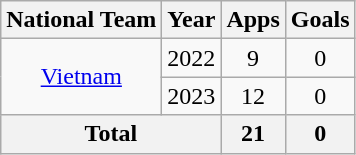<table class="wikitable" style="text-align:center">
<tr>
<th>National Team</th>
<th>Year</th>
<th>Apps</th>
<th>Goals</th>
</tr>
<tr>
<td rowspan="2"><a href='#'>Vietnam</a></td>
<td>2022</td>
<td>9</td>
<td>0</td>
</tr>
<tr>
<td>2023</td>
<td>12</td>
<td>0</td>
</tr>
<tr>
<th colspan=2>Total</th>
<th>21</th>
<th>0</th>
</tr>
</table>
